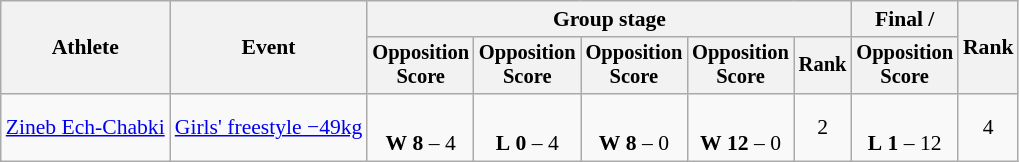<table class="wikitable" style="font-size:90%">
<tr>
<th rowspan=2>Athlete</th>
<th rowspan=2>Event</th>
<th colspan=5>Group stage</th>
<th>Final / </th>
<th rowspan=2>Rank</th>
</tr>
<tr style="font-size:95%">
<th>Opposition<br>Score</th>
<th>Opposition<br>Score</th>
<th>Opposition<br>Score</th>
<th>Opposition<br>Score</th>
<th>Rank</th>
<th>Opposition<br>Score</th>
</tr>
<tr align=center>
<td align=left><a href='#'>Zineb Ech-Chabki</a></td>
<td align=left><a href='#'>Girls' freestyle −49kg</a></td>
<td><br><strong>W</strong> <strong>8</strong> – 4 <sup></sup></td>
<td><br><strong>L</strong> <strong>0</strong> – 4 <sup></sup></td>
<td><br><strong>W</strong> <strong>8</strong> – 0 <sup></sup></td>
<td><br><strong>W</strong> <strong>12</strong> – 0 <sup></sup></td>
<td>2 </td>
<td><br><strong>L</strong> <strong>1</strong> – 12 <sup></sup></td>
<td>4</td>
</tr>
</table>
